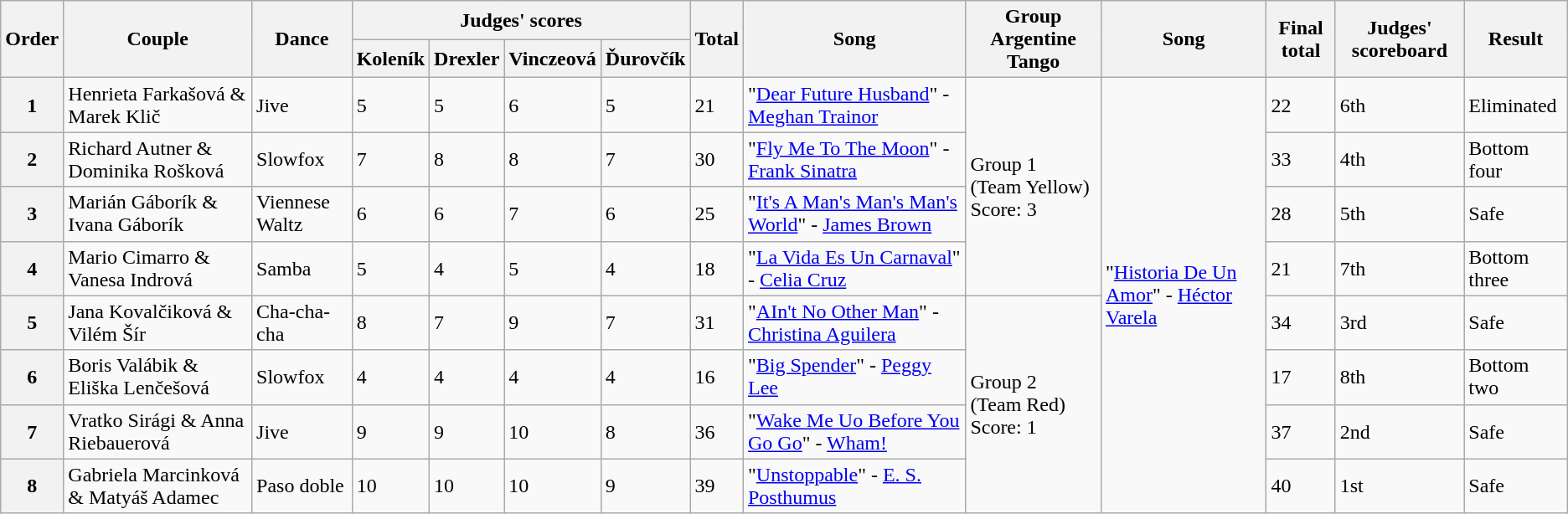<table class="wikitable">
<tr>
<th rowspan="2">Order</th>
<th rowspan="2">Couple</th>
<th rowspan="2">Dance</th>
<th colspan="4">Judges' scores</th>
<th rowspan="2">Total</th>
<th rowspan="2">Song</th>
<th rowspan="2">Group Argentine Tango</th>
<th rowspan="2">Song</th>
<th rowspan="2">Final total</th>
<th rowspan="2">Judges' scoreboard</th>
<th rowspan="2">Result</th>
</tr>
<tr>
<th>Koleník</th>
<th>Drexler</th>
<th>Vinczeová</th>
<th>Ďurovčík</th>
</tr>
<tr>
<th>1</th>
<td>Henrieta Farkašová & Marek Klič</td>
<td>Jive</td>
<td>5</td>
<td>5</td>
<td>6</td>
<td>5</td>
<td>21</td>
<td>"<a href='#'>Dear Future Husband</a>" - <a href='#'>Meghan Trainor</a></td>
<td rowspan="4">Group 1<br>(Team Yellow)<br>Score: 3</td>
<td rowspan="8">"<a href='#'>Historia De Un Amor</a>" - <a href='#'>Héctor Varela</a></td>
<td>22</td>
<td>6th</td>
<td>Eliminated</td>
</tr>
<tr>
<th>2</th>
<td>Richard Autner & Dominika Rošková</td>
<td>Slowfox</td>
<td>7</td>
<td>8</td>
<td>8</td>
<td>7</td>
<td>30</td>
<td>"<a href='#'>Fly Me To The Moon</a>" - <a href='#'>Frank Sinatra</a></td>
<td>33</td>
<td>4th</td>
<td>Bottom four</td>
</tr>
<tr>
<th>3</th>
<td>Marián Gáborík & Ivana Gáborík</td>
<td>Viennese Waltz</td>
<td>6</td>
<td>6</td>
<td>7</td>
<td>6</td>
<td>25</td>
<td>"<a href='#'>It's A Man's Man's Man's World</a>" - <a href='#'>James Brown</a></td>
<td>28</td>
<td>5th</td>
<td>Safe</td>
</tr>
<tr>
<th>4</th>
<td>Mario Cimarro & Vanesa Indrová</td>
<td>Samba</td>
<td>5</td>
<td>4</td>
<td>5</td>
<td>4</td>
<td>18</td>
<td>"<a href='#'>La Vida Es Un Carnaval</a>" - <a href='#'>Celia Cruz</a></td>
<td>21</td>
<td>7th</td>
<td>Bottom three</td>
</tr>
<tr>
<th>5</th>
<td>Jana Kovalčiková & Vilém Šír</td>
<td>Cha-cha-cha</td>
<td>8</td>
<td>7</td>
<td>9</td>
<td>7</td>
<td>31</td>
<td>"<a href='#'>AIn't No Other Man</a>" - <a href='#'>Christina Aguilera</a></td>
<td rowspan="4">Group 2<br>(Team Red)<br>Score: 1</td>
<td>34</td>
<td>3rd</td>
<td>Safe</td>
</tr>
<tr>
<th>6</th>
<td>Boris Valábik & Eliška Lenčešová</td>
<td>Slowfox</td>
<td>4</td>
<td>4</td>
<td>4</td>
<td>4</td>
<td>16</td>
<td>"<a href='#'>Big Spender</a>" - <a href='#'>Peggy Lee</a></td>
<td>17</td>
<td>8th</td>
<td>Bottom two</td>
</tr>
<tr>
<th>7</th>
<td>Vratko Sirági & Anna Riebauerová</td>
<td>Jive</td>
<td>9</td>
<td>9</td>
<td>10</td>
<td>8</td>
<td>36</td>
<td>"<a href='#'>Wake Me Uo Before You Go Go</a>" - <a href='#'>Wham!</a></td>
<td>37</td>
<td>2nd</td>
<td>Safe</td>
</tr>
<tr>
<th>8</th>
<td>Gabriela Marcinková & Matyáš Adamec</td>
<td>Paso doble</td>
<td>10</td>
<td>10</td>
<td>10</td>
<td>9</td>
<td>39</td>
<td>"<a href='#'>Unstoppable</a>" - <a href='#'>E. S. Posthumus</a></td>
<td>40</td>
<td>1st</td>
<td>Safe</td>
</tr>
</table>
